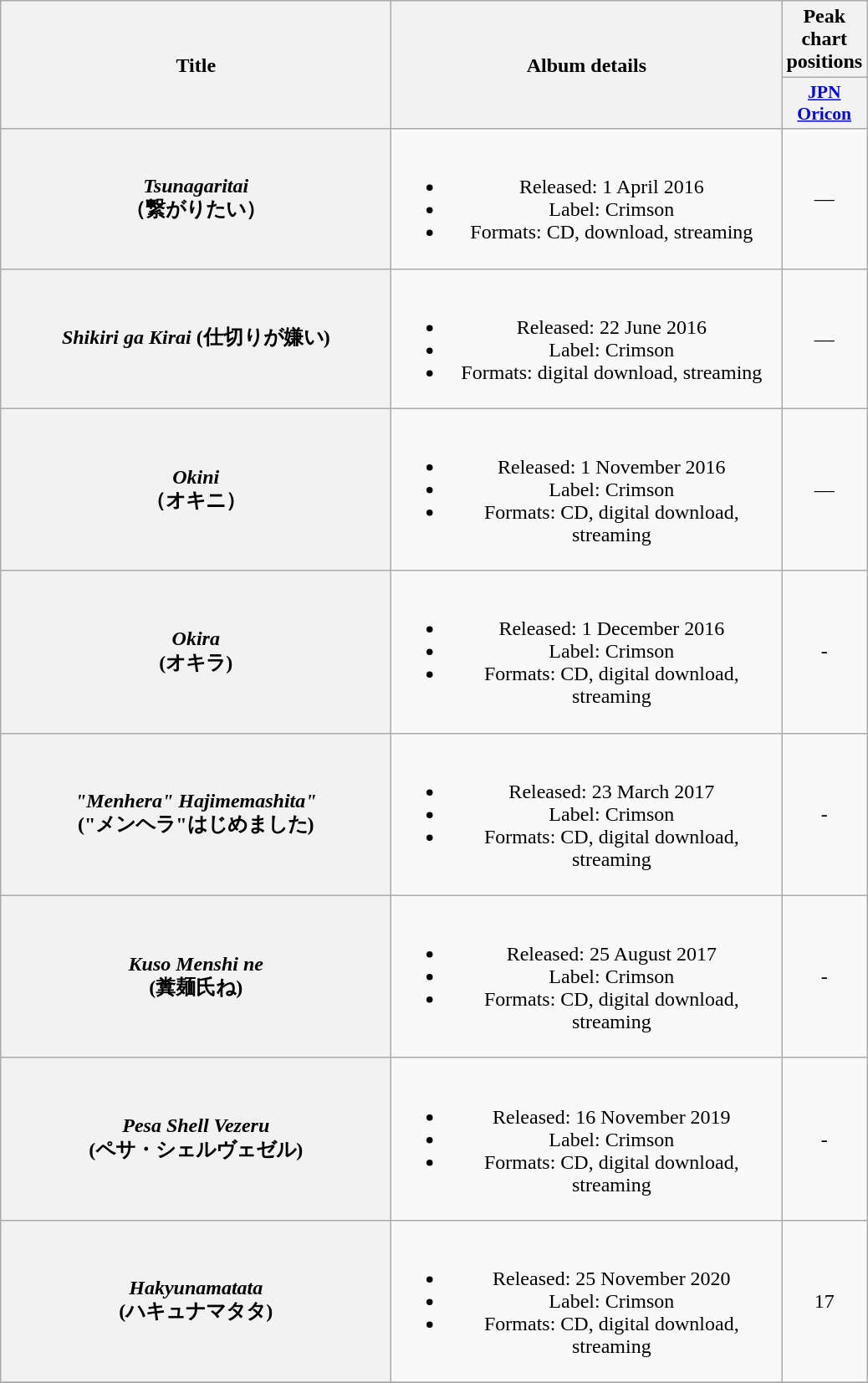<table class="wikitable plainrowheaders" style="text-align:center;">
<tr>
<th scope="col" rowspan="2" style="width:19em;">Title</th>
<th scope="col" rowspan="2" style="width:19em;">Album details</th>
<th scope="col" colspan="1">Peak<br>chart<br>positions</th>
</tr>
<tr>
<th scope="col" style="width:2.9em;font-size:90%;"><a href='#'>JPN<br>Oricon</a><br></th>
</tr>
<tr>
<th scope="row"><em>Tsunagaritai</em><br>（繋がりたい）</th>
<td><br><ul><li>Released: 1 April 2016</li><li>Label: Crimson</li><li>Formats: CD, download, streaming</li></ul></td>
<td>—</td>
</tr>
<tr>
<th scope="row"><em>Shikiri ga Kirai</em> (仕切りが嫌い)</th>
<td><br><ul><li>Released: 22 June 2016</li><li>Label: Crimson</li><li>Formats: digital download, streaming</li></ul></td>
<td>—</td>
</tr>
<tr>
<th scope="row"><em>Okini</em><br>（オキニ）</th>
<td><br><ul><li>Released: 1 November 2016</li><li>Label: Crimson</li><li>Formats: CD, digital download, streaming</li></ul></td>
<td>—</td>
</tr>
<tr>
<th scope="row"><em>Okira</em><br> (オキラ)</th>
<td><br><ul><li>Released: 1 December 2016</li><li>Label: Crimson</li><li>Formats: CD, digital download, streaming</li></ul></td>
<td>-</td>
</tr>
<tr>
<th scope="row"><em>"Menhera" Hajimemashita"</em><br> ("メンヘラ"はじめました)</th>
<td><br><ul><li>Released: 23 March 2017</li><li>Label: Crimson</li><li>Formats: CD, digital download, streaming</li></ul></td>
<td>-</td>
</tr>
<tr>
<th scope="row"><em>Kuso Menshi ne</em><br> (糞麺氏ね)</th>
<td><br><ul><li>Released: 25 August 2017</li><li>Label: Crimson</li><li>Formats: CD, digital download, streaming</li></ul></td>
<td>-</td>
</tr>
<tr>
<th scope="row"><em>Pesa Shell Vezeru</em><br> (ペサ・シェルヴェゼル)</th>
<td><br><ul><li>Released: 16 November 2019</li><li>Label: Crimson</li><li>Formats: CD, digital download, streaming</li></ul></td>
<td>-</td>
</tr>
<tr>
<th scope="row"><em>Hakyunamatata</em><br> (ハキュナマタタ)</th>
<td><br><ul><li>Released: 25 November 2020</li><li>Label: Crimson</li><li>Formats: CD, digital download, streaming</li></ul></td>
<td>17</td>
</tr>
<tr>
</tr>
</table>
